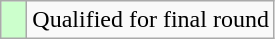<table class="wikitable">
<tr>
<td style="width:10px; background:#cfc"></td>
<td>Qualified for final round</td>
</tr>
</table>
